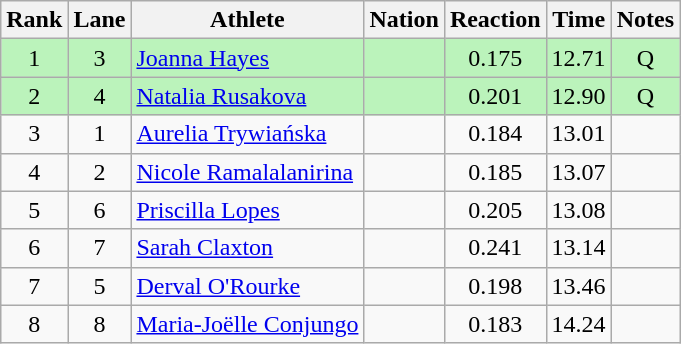<table class="wikitable sortable" style="text-align:center">
<tr>
<th>Rank</th>
<th>Lane</th>
<th>Athlete</th>
<th>Nation</th>
<th>Reaction</th>
<th>Time</th>
<th>Notes</th>
</tr>
<tr bgcolor=bbf3bb>
<td>1</td>
<td>3</td>
<td align=left><a href='#'>Joanna Hayes</a></td>
<td align=left></td>
<td>0.175</td>
<td>12.71</td>
<td>Q</td>
</tr>
<tr bgcolor=bbf3bb>
<td>2</td>
<td>4</td>
<td align=left><a href='#'>Natalia Rusakova</a></td>
<td align=left></td>
<td>0.201</td>
<td>12.90</td>
<td>Q</td>
</tr>
<tr>
<td>3</td>
<td>1</td>
<td align=left><a href='#'>Aurelia Trywiańska</a></td>
<td align=left></td>
<td>0.184</td>
<td>13.01</td>
<td></td>
</tr>
<tr>
<td>4</td>
<td>2</td>
<td align=left><a href='#'>Nicole Ramalalanirina</a></td>
<td align=left></td>
<td>0.185</td>
<td>13.07</td>
<td></td>
</tr>
<tr>
<td>5</td>
<td>6</td>
<td align=left><a href='#'>Priscilla Lopes</a></td>
<td align=left></td>
<td>0.205</td>
<td>13.08</td>
<td></td>
</tr>
<tr>
<td>6</td>
<td>7</td>
<td align=left><a href='#'>Sarah Claxton</a></td>
<td align=left></td>
<td>0.241</td>
<td>13.14</td>
<td></td>
</tr>
<tr>
<td>7</td>
<td>5</td>
<td align=left><a href='#'>Derval O'Rourke</a></td>
<td align=left></td>
<td>0.198</td>
<td>13.46</td>
<td></td>
</tr>
<tr>
<td>8</td>
<td>8</td>
<td align=left><a href='#'>Maria-Joëlle Conjungo</a></td>
<td align=left></td>
<td>0.183</td>
<td>14.24</td>
<td></td>
</tr>
</table>
